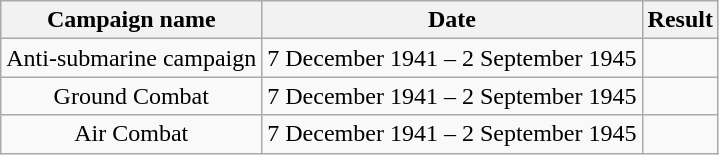<table class="wikitable sortable">
<tr>
<th scope="col">Campaign name</th>
<th scope="col">Date</th>
<th scope="col">Result</th>
</tr>
<tr>
<td scope=row align=center>Anti-submarine campaign</td>
<td align=center>7 December 1941 – 2 September 1945</td>
<td align=center></td>
</tr>
<tr>
<td scope=row align=center>Ground Combat</td>
<td align=center>7 December 1941 – 2 September 1945</td>
<td align=center></td>
</tr>
<tr>
<td scope=row align=center>Air Combat</td>
<td align=center>7 December 1941 – 2 September 1945</td>
<td align=center></td>
</tr>
</table>
